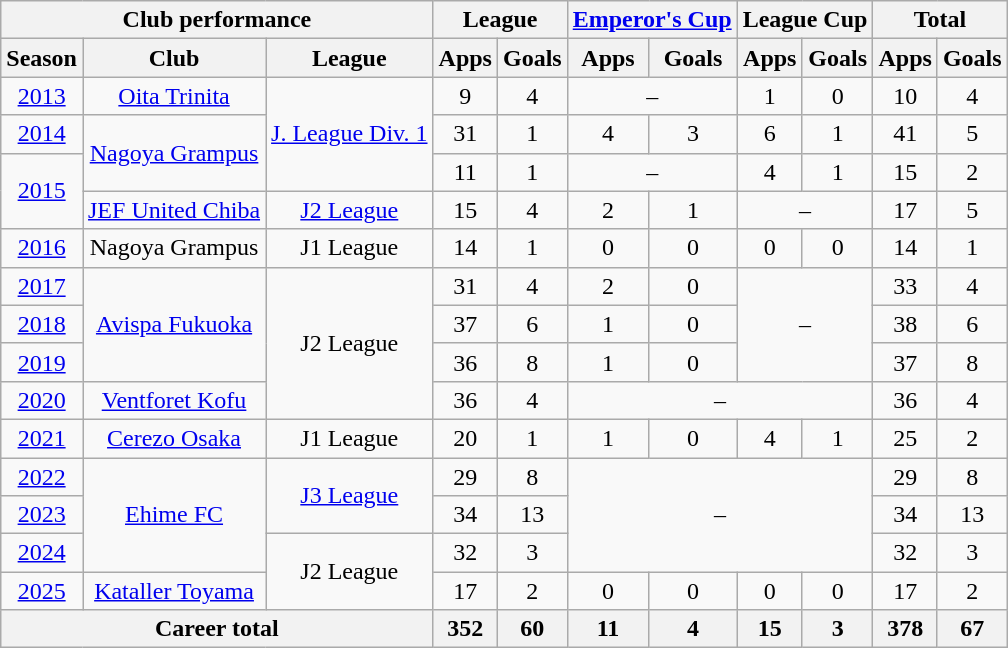<table class="wikitable" style="text-align:center;">
<tr>
<th colspan=3>Club performance</th>
<th colspan=2>League</th>
<th colspan=2><a href='#'>Emperor's Cup</a></th>
<th colspan=2>League Cup</th>
<th colspan=2>Total</th>
</tr>
<tr>
<th>Season</th>
<th>Club</th>
<th>League</th>
<th>Apps</th>
<th>Goals</th>
<th>Apps</th>
<th>Goals</th>
<th>Apps</th>
<th>Goals</th>
<th>Apps</th>
<th>Goals</th>
</tr>
<tr>
<td><a href='#'>2013</a></td>
<td><a href='#'>Oita Trinita</a></td>
<td rowspan="3"><a href='#'>J. League Div. 1</a></td>
<td>9</td>
<td>4</td>
<td colspan="2">–</td>
<td>1</td>
<td>0</td>
<td>10</td>
<td>4</td>
</tr>
<tr>
<td><a href='#'>2014</a></td>
<td rowspan="2"><a href='#'>Nagoya Grampus</a></td>
<td>31</td>
<td>1</td>
<td>4</td>
<td>3</td>
<td>6</td>
<td>1</td>
<td>41</td>
<td>5</td>
</tr>
<tr>
<td rowspan="2"><a href='#'>2015</a></td>
<td>11</td>
<td>1</td>
<td colspan="2">–</td>
<td>4</td>
<td>1</td>
<td>15</td>
<td>2</td>
</tr>
<tr>
<td><a href='#'>JEF United Chiba</a></td>
<td><a href='#'>J2 League</a></td>
<td>15</td>
<td>4</td>
<td>2</td>
<td>1</td>
<td colspan="2">–</td>
<td>17</td>
<td>5</td>
</tr>
<tr>
<td><a href='#'>2016</a></td>
<td>Nagoya Grampus</td>
<td>J1 League</td>
<td>14</td>
<td>1</td>
<td>0</td>
<td>0</td>
<td>0</td>
<td>0</td>
<td>14</td>
<td>1</td>
</tr>
<tr>
<td><a href='#'>2017</a></td>
<td rowspan="3"><a href='#'>Avispa Fukuoka</a></td>
<td rowspan="4">J2 League</td>
<td>31</td>
<td>4</td>
<td>2</td>
<td>0</td>
<td rowspan="3" colspan="2">–</td>
<td>33</td>
<td>4</td>
</tr>
<tr>
<td><a href='#'>2018</a></td>
<td>37</td>
<td>6</td>
<td>1</td>
<td>0</td>
<td>38</td>
<td>6</td>
</tr>
<tr>
<td><a href='#'>2019</a></td>
<td>36</td>
<td>8</td>
<td>1</td>
<td>0</td>
<td>37</td>
<td>8</td>
</tr>
<tr>
<td><a href='#'>2020</a></td>
<td><a href='#'>Ventforet Kofu</a></td>
<td>36</td>
<td>4</td>
<td colspan="4">–</td>
<td>36</td>
<td>4</td>
</tr>
<tr>
<td><a href='#'>2021</a></td>
<td><a href='#'>Cerezo Osaka</a></td>
<td>J1 League</td>
<td>20</td>
<td>1</td>
<td>1</td>
<td>0</td>
<td>4</td>
<td>1</td>
<td>25</td>
<td>2</td>
</tr>
<tr>
<td><a href='#'>2022</a></td>
<td rowspan="3"><a href='#'>Ehime FC</a></td>
<td rowspan="2"><a href='#'>J3 League</a></td>
<td>29</td>
<td>8</td>
<td rowspan="3" colspan="4">–</td>
<td>29</td>
<td>8</td>
</tr>
<tr>
<td><a href='#'>2023</a></td>
<td>34</td>
<td>13</td>
<td>34</td>
<td>13</td>
</tr>
<tr>
<td><a href='#'>2024</a></td>
<td rowspan="2">J2 League</td>
<td>32</td>
<td>3</td>
<td>32</td>
<td>3</td>
</tr>
<tr>
<td><a href='#'>2025</a></td>
<td><a href='#'>Kataller Toyama</a></td>
<td>17</td>
<td>2</td>
<td>0</td>
<td>0</td>
<td>0</td>
<td>0</td>
<td>17</td>
<td>2</td>
</tr>
<tr>
<th colspan=3>Career total</th>
<th>352</th>
<th>60</th>
<th>11</th>
<th>4</th>
<th>15</th>
<th>3</th>
<th>378</th>
<th>67</th>
</tr>
</table>
